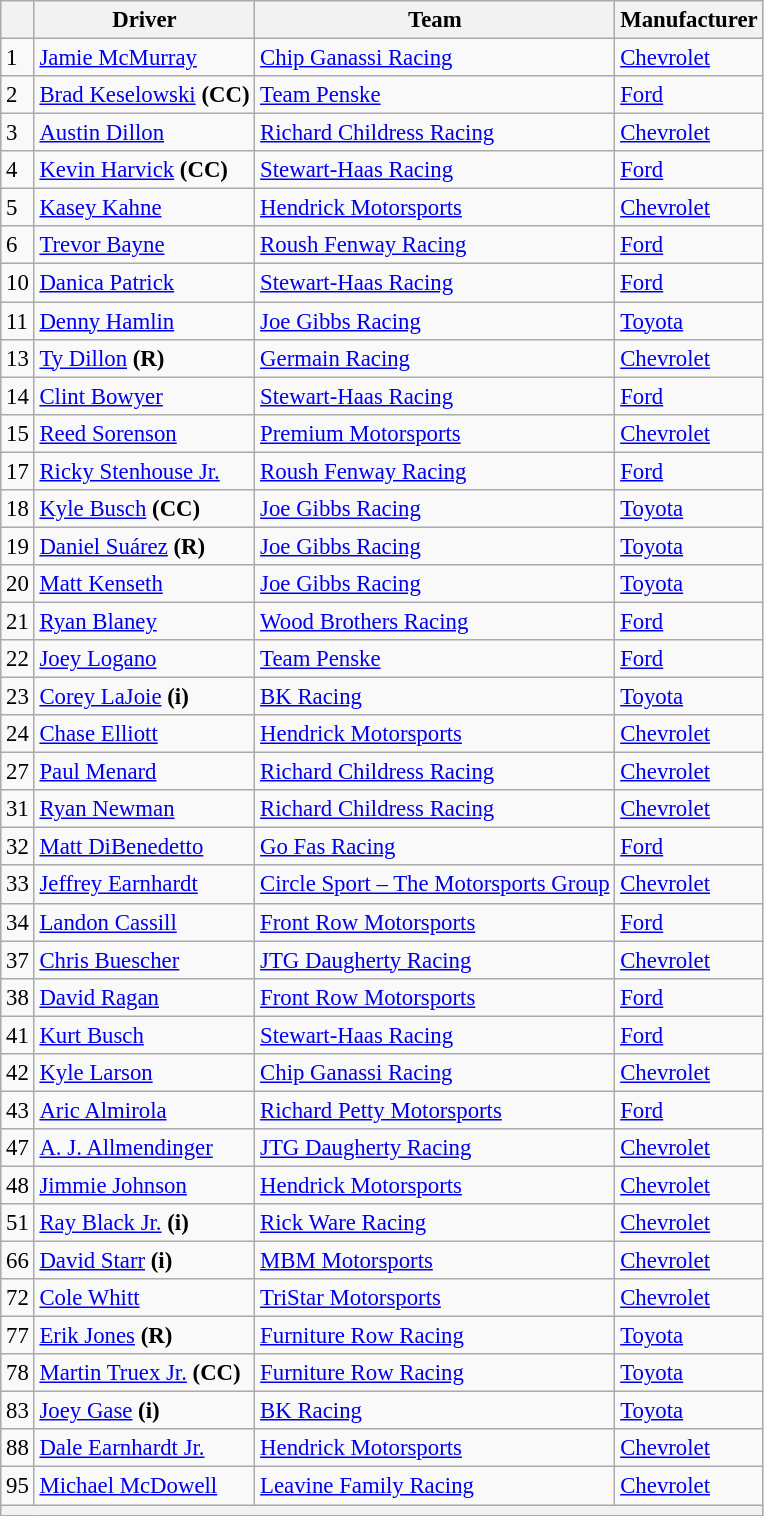<table class="wikitable" style="font-size:95%">
<tr>
<th></th>
<th>Driver</th>
<th>Team</th>
<th>Manufacturer</th>
</tr>
<tr>
<td>1</td>
<td><a href='#'>Jamie McMurray</a></td>
<td><a href='#'>Chip Ganassi Racing</a></td>
<td><a href='#'>Chevrolet</a></td>
</tr>
<tr>
<td>2</td>
<td><a href='#'>Brad Keselowski</a> <strong>(CC)</strong></td>
<td><a href='#'>Team Penske</a></td>
<td><a href='#'>Ford</a></td>
</tr>
<tr>
<td>3</td>
<td><a href='#'>Austin Dillon</a></td>
<td><a href='#'>Richard Childress Racing</a></td>
<td><a href='#'>Chevrolet</a></td>
</tr>
<tr>
<td>4</td>
<td><a href='#'>Kevin Harvick</a> <strong>(CC)</strong></td>
<td><a href='#'>Stewart-Haas Racing</a></td>
<td><a href='#'>Ford</a></td>
</tr>
<tr>
<td>5</td>
<td><a href='#'>Kasey Kahne</a></td>
<td><a href='#'>Hendrick Motorsports</a></td>
<td><a href='#'>Chevrolet</a></td>
</tr>
<tr>
<td>6</td>
<td><a href='#'>Trevor Bayne</a></td>
<td><a href='#'>Roush Fenway Racing</a></td>
<td><a href='#'>Ford</a></td>
</tr>
<tr>
<td>10</td>
<td><a href='#'>Danica Patrick</a></td>
<td><a href='#'>Stewart-Haas Racing</a></td>
<td><a href='#'>Ford</a></td>
</tr>
<tr>
<td>11</td>
<td><a href='#'>Denny Hamlin</a></td>
<td><a href='#'>Joe Gibbs Racing</a></td>
<td><a href='#'>Toyota</a></td>
</tr>
<tr>
<td>13</td>
<td><a href='#'>Ty Dillon</a> <strong>(R)</strong></td>
<td><a href='#'>Germain Racing</a></td>
<td><a href='#'>Chevrolet</a></td>
</tr>
<tr>
<td>14</td>
<td><a href='#'>Clint Bowyer</a></td>
<td><a href='#'>Stewart-Haas Racing</a></td>
<td><a href='#'>Ford</a></td>
</tr>
<tr>
<td>15</td>
<td><a href='#'>Reed Sorenson</a></td>
<td><a href='#'>Premium Motorsports</a></td>
<td><a href='#'>Chevrolet</a></td>
</tr>
<tr>
<td>17</td>
<td><a href='#'>Ricky Stenhouse Jr.</a></td>
<td><a href='#'>Roush Fenway Racing</a></td>
<td><a href='#'>Ford</a></td>
</tr>
<tr>
<td>18</td>
<td><a href='#'>Kyle Busch</a> <strong>(CC)</strong></td>
<td><a href='#'>Joe Gibbs Racing</a></td>
<td><a href='#'>Toyota</a></td>
</tr>
<tr>
<td>19</td>
<td><a href='#'>Daniel Suárez</a> <strong>(R)</strong></td>
<td><a href='#'>Joe Gibbs Racing</a></td>
<td><a href='#'>Toyota</a></td>
</tr>
<tr>
<td>20</td>
<td><a href='#'>Matt Kenseth</a></td>
<td><a href='#'>Joe Gibbs Racing</a></td>
<td><a href='#'>Toyota</a></td>
</tr>
<tr>
<td>21</td>
<td><a href='#'>Ryan Blaney</a></td>
<td><a href='#'>Wood Brothers Racing</a></td>
<td><a href='#'>Ford</a></td>
</tr>
<tr>
<td>22</td>
<td><a href='#'>Joey Logano</a></td>
<td><a href='#'>Team Penske</a></td>
<td><a href='#'>Ford</a></td>
</tr>
<tr>
<td>23</td>
<td><a href='#'>Corey LaJoie</a> <strong>(i)</strong></td>
<td><a href='#'>BK Racing</a></td>
<td><a href='#'>Toyota</a></td>
</tr>
<tr>
<td>24</td>
<td><a href='#'>Chase Elliott</a></td>
<td><a href='#'>Hendrick Motorsports</a></td>
<td><a href='#'>Chevrolet</a></td>
</tr>
<tr>
<td>27</td>
<td><a href='#'>Paul Menard</a></td>
<td><a href='#'>Richard Childress Racing</a></td>
<td><a href='#'>Chevrolet</a></td>
</tr>
<tr>
<td>31</td>
<td><a href='#'>Ryan Newman</a></td>
<td><a href='#'>Richard Childress Racing</a></td>
<td><a href='#'>Chevrolet</a></td>
</tr>
<tr>
<td>32</td>
<td><a href='#'>Matt DiBenedetto</a></td>
<td><a href='#'>Go Fas Racing</a></td>
<td><a href='#'>Ford</a></td>
</tr>
<tr>
<td>33</td>
<td><a href='#'>Jeffrey Earnhardt</a></td>
<td><a href='#'>Circle Sport – The Motorsports Group</a></td>
<td><a href='#'>Chevrolet</a></td>
</tr>
<tr>
<td>34</td>
<td><a href='#'>Landon Cassill</a></td>
<td><a href='#'>Front Row Motorsports</a></td>
<td><a href='#'>Ford</a></td>
</tr>
<tr>
<td>37</td>
<td><a href='#'>Chris Buescher</a></td>
<td><a href='#'>JTG Daugherty Racing</a></td>
<td><a href='#'>Chevrolet</a></td>
</tr>
<tr>
<td>38</td>
<td><a href='#'>David Ragan</a></td>
<td><a href='#'>Front Row Motorsports</a></td>
<td><a href='#'>Ford</a></td>
</tr>
<tr>
<td>41</td>
<td><a href='#'>Kurt Busch</a></td>
<td><a href='#'>Stewart-Haas Racing</a></td>
<td><a href='#'>Ford</a></td>
</tr>
<tr>
<td>42</td>
<td><a href='#'>Kyle Larson</a></td>
<td><a href='#'>Chip Ganassi Racing</a></td>
<td><a href='#'>Chevrolet</a></td>
</tr>
<tr>
<td>43</td>
<td><a href='#'>Aric Almirola</a></td>
<td><a href='#'>Richard Petty Motorsports</a></td>
<td><a href='#'>Ford</a></td>
</tr>
<tr>
<td>47</td>
<td><a href='#'>A. J. Allmendinger</a></td>
<td><a href='#'>JTG Daugherty Racing</a></td>
<td><a href='#'>Chevrolet</a></td>
</tr>
<tr>
<td>48</td>
<td><a href='#'>Jimmie Johnson</a></td>
<td><a href='#'>Hendrick Motorsports</a></td>
<td><a href='#'>Chevrolet</a></td>
</tr>
<tr>
<td>51</td>
<td><a href='#'>Ray Black Jr.</a> <strong>(i)</strong></td>
<td><a href='#'>Rick Ware Racing</a></td>
<td><a href='#'>Chevrolet</a></td>
</tr>
<tr>
<td>66</td>
<td><a href='#'>David Starr</a> <strong>(i)</strong></td>
<td><a href='#'>MBM Motorsports</a></td>
<td><a href='#'>Chevrolet</a></td>
</tr>
<tr>
<td>72</td>
<td><a href='#'>Cole Whitt</a></td>
<td><a href='#'>TriStar Motorsports</a></td>
<td><a href='#'>Chevrolet</a></td>
</tr>
<tr>
<td>77</td>
<td><a href='#'>Erik Jones</a> <strong>(R)</strong></td>
<td><a href='#'>Furniture Row Racing</a></td>
<td><a href='#'>Toyota</a></td>
</tr>
<tr>
<td>78</td>
<td><a href='#'>Martin Truex Jr.</a> <strong>(CC)</strong></td>
<td><a href='#'>Furniture Row Racing</a></td>
<td><a href='#'>Toyota</a></td>
</tr>
<tr>
<td>83</td>
<td><a href='#'>Joey Gase</a> <strong>(i)</strong></td>
<td><a href='#'>BK Racing</a></td>
<td><a href='#'>Toyota</a></td>
</tr>
<tr>
<td>88</td>
<td><a href='#'>Dale Earnhardt Jr.</a></td>
<td><a href='#'>Hendrick Motorsports</a></td>
<td><a href='#'>Chevrolet</a></td>
</tr>
<tr>
<td>95</td>
<td><a href='#'>Michael McDowell</a></td>
<td><a href='#'>Leavine Family Racing</a></td>
<td><a href='#'>Chevrolet</a></td>
</tr>
<tr>
<th colspan="4"></th>
</tr>
</table>
